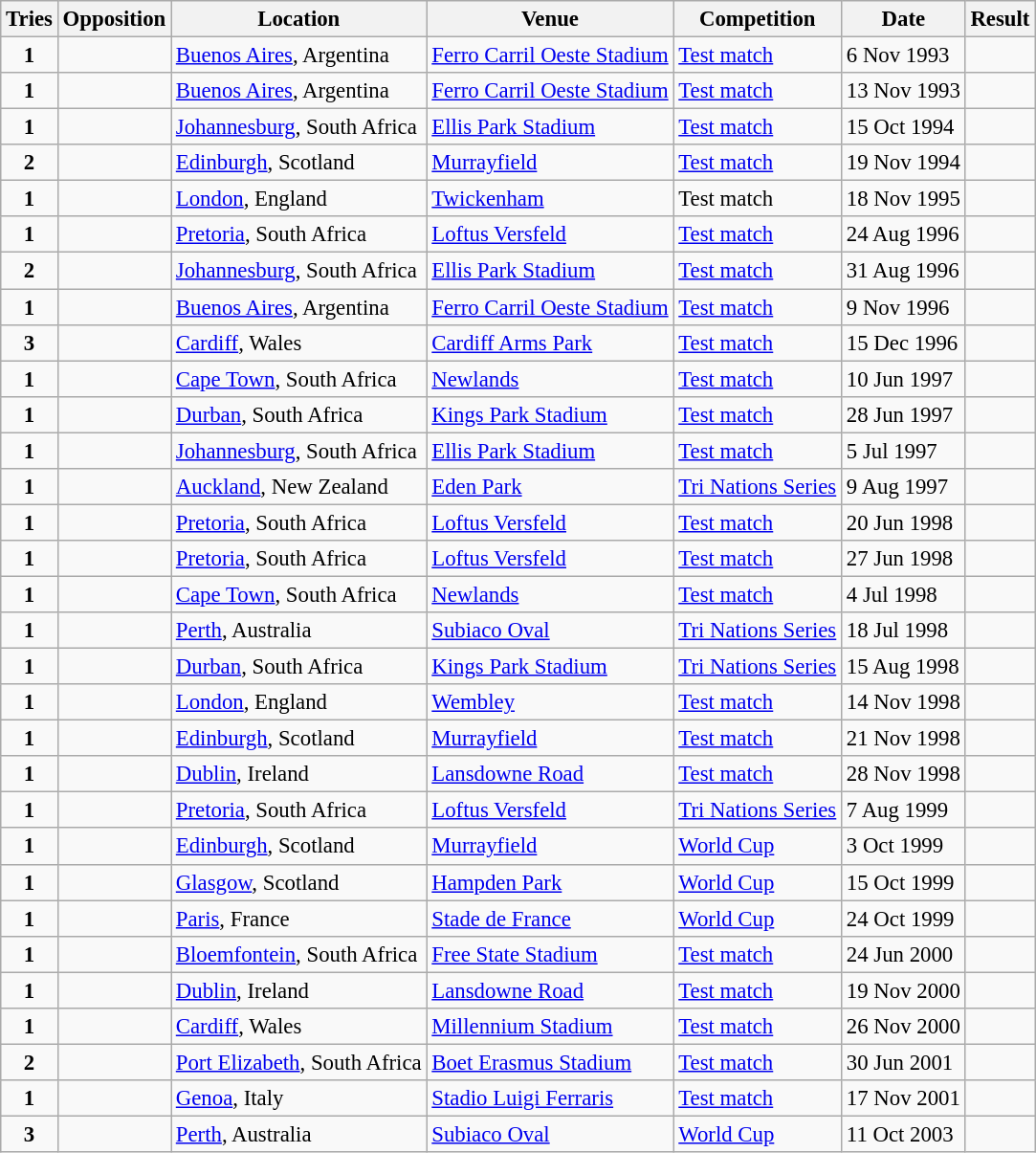<table class="wikitable sortable" style="font-size:95%">
<tr>
<th>Tries</th>
<th>Opposition</th>
<th>Location</th>
<th>Venue</th>
<th class="unsortable">Competition</th>
<th>Date</th>
<th>Result</th>
</tr>
<tr>
<td align="center"><strong>1</strong></td>
<td></td>
<td><a href='#'>Buenos Aires</a>, Argentina</td>
<td><a href='#'>Ferro Carril Oeste Stadium</a></td>
<td><a href='#'>Test match</a></td>
<td>6 Nov 1993</td>
<td></td>
</tr>
<tr>
<td align="center"><strong>1</strong></td>
<td></td>
<td><a href='#'>Buenos Aires</a>, Argentina</td>
<td><a href='#'>Ferro Carril Oeste Stadium</a></td>
<td><a href='#'>Test match</a></td>
<td>13 Nov 1993</td>
<td></td>
</tr>
<tr>
<td align="center"><strong>1</strong></td>
<td></td>
<td><a href='#'>Johannesburg</a>, South Africa</td>
<td><a href='#'>Ellis Park Stadium</a></td>
<td><a href='#'>Test match</a></td>
<td>15 Oct 1994</td>
<td></td>
</tr>
<tr>
<td align="center"><strong>2</strong></td>
<td></td>
<td><a href='#'>Edinburgh</a>, Scotland</td>
<td><a href='#'>Murrayfield</a></td>
<td><a href='#'>Test match</a></td>
<td>19 Nov 1994</td>
<td></td>
</tr>
<tr>
<td align="center"><strong>1</strong></td>
<td></td>
<td><a href='#'>London</a>, England</td>
<td><a href='#'>Twickenham</a></td>
<td>Test match</td>
<td>18 Nov 1995</td>
<td></td>
</tr>
<tr>
<td align="center"><strong>1</strong></td>
<td></td>
<td><a href='#'>Pretoria</a>, South Africa</td>
<td><a href='#'>Loftus Versfeld</a></td>
<td><a href='#'>Test match</a></td>
<td>24 Aug 1996</td>
<td></td>
</tr>
<tr>
<td align="center"><strong>2</strong></td>
<td></td>
<td><a href='#'>Johannesburg</a>, South Africa</td>
<td><a href='#'>Ellis Park Stadium</a></td>
<td><a href='#'>Test match</a></td>
<td>31 Aug 1996</td>
<td></td>
</tr>
<tr>
<td align="center"><strong>1</strong></td>
<td></td>
<td><a href='#'>Buenos Aires</a>, Argentina</td>
<td><a href='#'>Ferro Carril Oeste Stadium</a></td>
<td><a href='#'>Test match</a></td>
<td>9 Nov 1996</td>
<td></td>
</tr>
<tr>
<td align="center"><strong>3</strong></td>
<td></td>
<td><a href='#'>Cardiff</a>, Wales</td>
<td><a href='#'>Cardiff Arms Park</a></td>
<td><a href='#'>Test match</a></td>
<td>15 Dec 1996</td>
<td></td>
</tr>
<tr>
<td align="center"><strong>1</strong></td>
<td></td>
<td><a href='#'>Cape Town</a>, South Africa</td>
<td><a href='#'>Newlands</a></td>
<td><a href='#'>Test match</a></td>
<td>10 Jun 1997</td>
<td></td>
</tr>
<tr>
<td align="center"><strong>1</strong></td>
<td></td>
<td><a href='#'>Durban</a>, South Africa</td>
<td><a href='#'>Kings Park Stadium</a></td>
<td><a href='#'>Test match</a></td>
<td>28 Jun 1997</td>
<td></td>
</tr>
<tr>
<td align="center"><strong>1</strong></td>
<td></td>
<td><a href='#'>Johannesburg</a>, South Africa</td>
<td><a href='#'>Ellis Park Stadium</a></td>
<td><a href='#'>Test match</a></td>
<td>5 Jul 1997</td>
<td></td>
</tr>
<tr>
<td align="center"><strong>1</strong></td>
<td></td>
<td><a href='#'>Auckland</a>, New Zealand</td>
<td><a href='#'>Eden Park</a></td>
<td><a href='#'>Tri Nations Series</a></td>
<td>9 Aug 1997</td>
<td></td>
</tr>
<tr>
<td align="center"><strong>1</strong></td>
<td></td>
<td><a href='#'>Pretoria</a>, South Africa</td>
<td><a href='#'>Loftus Versfeld</a></td>
<td><a href='#'>Test match</a></td>
<td>20 Jun 1998</td>
<td></td>
</tr>
<tr>
<td align="center"><strong>1</strong></td>
<td></td>
<td><a href='#'>Pretoria</a>, South Africa</td>
<td><a href='#'>Loftus Versfeld</a></td>
<td><a href='#'>Test match</a></td>
<td>27 Jun 1998</td>
<td></td>
</tr>
<tr>
<td align="center"><strong>1</strong></td>
<td></td>
<td><a href='#'>Cape Town</a>, South Africa</td>
<td><a href='#'>Newlands</a></td>
<td><a href='#'>Test match</a></td>
<td>4 Jul 1998</td>
<td></td>
</tr>
<tr>
<td align="center"><strong>1</strong></td>
<td></td>
<td><a href='#'>Perth</a>, Australia</td>
<td><a href='#'>Subiaco Oval</a></td>
<td><a href='#'>Tri Nations Series</a></td>
<td>18 Jul 1998</td>
<td></td>
</tr>
<tr>
<td align="center"><strong>1</strong></td>
<td></td>
<td><a href='#'>Durban</a>, South Africa</td>
<td><a href='#'>Kings Park Stadium</a></td>
<td><a href='#'>Tri Nations Series</a></td>
<td>15 Aug 1998</td>
<td></td>
</tr>
<tr>
<td align="center"><strong>1</strong></td>
<td></td>
<td><a href='#'>London</a>, England</td>
<td><a href='#'>Wembley</a></td>
<td><a href='#'>Test match</a></td>
<td>14 Nov 1998</td>
<td></td>
</tr>
<tr>
<td align="center"><strong>1</strong></td>
<td></td>
<td><a href='#'>Edinburgh</a>, Scotland</td>
<td><a href='#'>Murrayfield</a></td>
<td><a href='#'>Test match</a></td>
<td>21 Nov 1998</td>
<td></td>
</tr>
<tr>
<td align="center"><strong>1</strong></td>
<td></td>
<td><a href='#'>Dublin</a>, Ireland</td>
<td><a href='#'>Lansdowne Road</a></td>
<td><a href='#'>Test match</a></td>
<td>28 Nov 1998</td>
<td></td>
</tr>
<tr>
<td align="center"><strong>1</strong></td>
<td></td>
<td><a href='#'>Pretoria</a>, South Africa</td>
<td><a href='#'>Loftus Versfeld</a></td>
<td><a href='#'>Tri Nations Series</a></td>
<td>7 Aug 1999</td>
<td></td>
</tr>
<tr>
<td align="center"><strong>1</strong></td>
<td></td>
<td><a href='#'>Edinburgh</a>, Scotland</td>
<td><a href='#'>Murrayfield</a></td>
<td><a href='#'>World Cup</a></td>
<td>3 Oct 1999</td>
<td></td>
</tr>
<tr>
<td align="center"><strong>1</strong></td>
<td></td>
<td><a href='#'>Glasgow</a>, Scotland</td>
<td><a href='#'>Hampden Park</a></td>
<td><a href='#'>World Cup</a></td>
<td>15 Oct 1999</td>
<td></td>
</tr>
<tr>
<td align="center"><strong>1</strong></td>
<td></td>
<td><a href='#'>Paris</a>, France</td>
<td><a href='#'>Stade de France</a></td>
<td><a href='#'>World Cup</a></td>
<td>24 Oct 1999</td>
<td></td>
</tr>
<tr>
<td align="center"><strong>1</strong></td>
<td></td>
<td><a href='#'>Bloemfontein</a>, South Africa</td>
<td><a href='#'>Free State Stadium</a></td>
<td><a href='#'>Test match</a></td>
<td>24 Jun 2000</td>
<td></td>
</tr>
<tr>
<td align="center"><strong>1</strong></td>
<td></td>
<td><a href='#'>Dublin</a>, Ireland</td>
<td><a href='#'>Lansdowne Road</a></td>
<td><a href='#'>Test match</a></td>
<td>19 Nov 2000</td>
<td></td>
</tr>
<tr>
<td align="center"><strong>1</strong></td>
<td></td>
<td><a href='#'>Cardiff</a>, Wales</td>
<td><a href='#'>Millennium Stadium</a></td>
<td><a href='#'>Test match</a></td>
<td>26 Nov 2000</td>
<td></td>
</tr>
<tr>
<td align="center"><strong>2</strong></td>
<td></td>
<td><a href='#'>Port Elizabeth</a>, South Africa</td>
<td><a href='#'>Boet Erasmus Stadium</a></td>
<td><a href='#'>Test match</a></td>
<td>30 Jun 2001</td>
<td></td>
</tr>
<tr>
<td align="center"><strong>1</strong></td>
<td></td>
<td><a href='#'>Genoa</a>, Italy</td>
<td><a href='#'>Stadio Luigi Ferraris</a></td>
<td><a href='#'>Test match</a></td>
<td>17 Nov 2001</td>
<td></td>
</tr>
<tr>
<td align="center"><strong>3</strong></td>
<td></td>
<td><a href='#'>Perth</a>, Australia</td>
<td><a href='#'>Subiaco Oval</a></td>
<td><a href='#'>World Cup</a></td>
<td>11 Oct 2003</td>
<td></td>
</tr>
</table>
